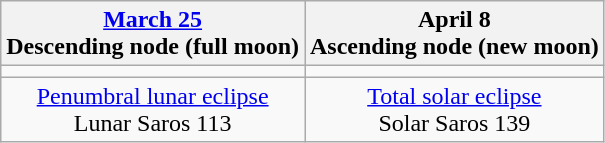<table class="wikitable">
<tr>
<th><a href='#'>March 25</a><br>Descending node (full moon)<br></th>
<th>April 8<br>Ascending node (new moon)<br></th>
</tr>
<tr>
<td></td>
<td></td>
</tr>
<tr align=center>
<td><a href='#'>Penumbral lunar eclipse</a><br>Lunar Saros 113</td>
<td><a href='#'>Total solar eclipse</a><br>Solar Saros 139</td>
</tr>
</table>
